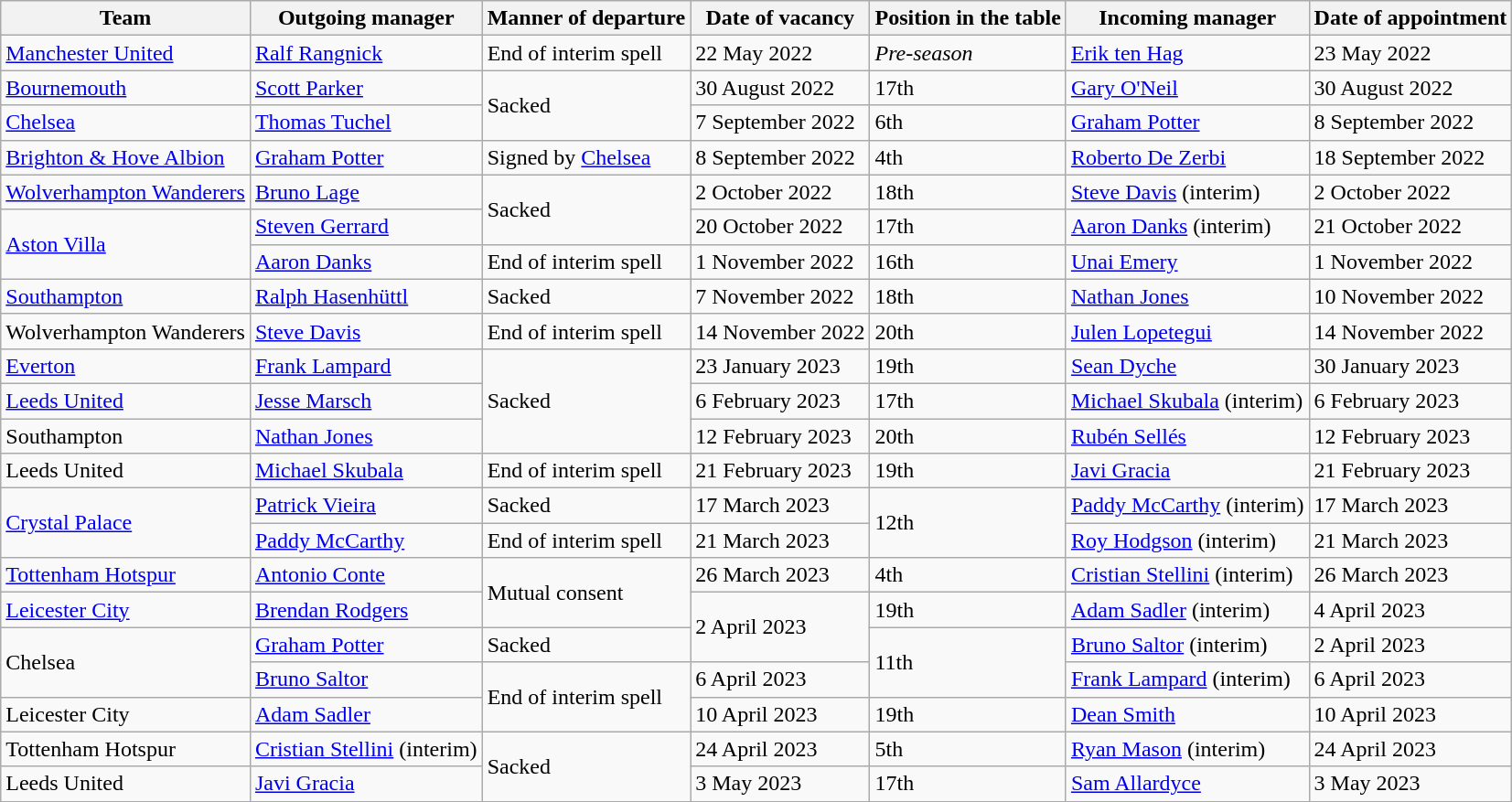<table class="wikitable sortable">
<tr>
<th>Team</th>
<th>Outgoing manager</th>
<th>Manner of departure</th>
<th>Date of vacancy</th>
<th>Position in the table</th>
<th>Incoming manager</th>
<th>Date of appointment</th>
</tr>
<tr>
<td><a href='#'>Manchester United</a></td>
<td> <a href='#'>Ralf Rangnick</a></td>
<td>End of interim spell</td>
<td>22 May 2022</td>
<td><em>Pre-season</em></td>
<td> <a href='#'>Erik ten Hag</a></td>
<td>23 May 2022</td>
</tr>
<tr>
<td><a href='#'>Bournemouth</a></td>
<td> <a href='#'>Scott Parker</a></td>
<td rowspan="2">Sacked</td>
<td>30 August 2022</td>
<td>17th</td>
<td> <a href='#'>Gary O'Neil</a></td>
<td>30 August 2022</td>
</tr>
<tr>
<td><a href='#'>Chelsea</a></td>
<td> <a href='#'>Thomas Tuchel</a></td>
<td>7 September 2022</td>
<td>6th</td>
<td> <a href='#'>Graham Potter</a></td>
<td>8 September 2022</td>
</tr>
<tr>
<td><a href='#'>Brighton & Hove Albion</a></td>
<td> <a href='#'>Graham Potter</a></td>
<td>Signed by <a href='#'>Chelsea</a></td>
<td>8 September 2022</td>
<td>4th</td>
<td> <a href='#'>Roberto De Zerbi</a></td>
<td>18 September 2022</td>
</tr>
<tr>
<td><a href='#'>Wolverhampton Wanderers</a></td>
<td> <a href='#'>Bruno Lage</a></td>
<td rowspan="2">Sacked</td>
<td>2 October 2022</td>
<td>18th</td>
<td> <a href='#'>Steve Davis</a> (interim)</td>
<td>2 October 2022</td>
</tr>
<tr>
<td rowspan="2"><a href='#'>Aston Villa</a></td>
<td> <a href='#'>Steven Gerrard</a></td>
<td>20 October 2022</td>
<td>17th</td>
<td> <a href='#'>Aaron Danks</a> (interim)</td>
<td>21 October 2022</td>
</tr>
<tr>
<td> <a href='#'>Aaron Danks</a></td>
<td>End of interim spell</td>
<td>1 November 2022</td>
<td>16th</td>
<td> <a href='#'>Unai Emery</a></td>
<td>1 November 2022</td>
</tr>
<tr>
<td><a href='#'>Southampton</a></td>
<td> <a href='#'>Ralph Hasenhüttl</a></td>
<td>Sacked</td>
<td>7 November 2022</td>
<td>18th</td>
<td> <a href='#'>Nathan Jones</a></td>
<td>10 November 2022</td>
</tr>
<tr>
<td>Wolverhampton Wanderers</td>
<td> <a href='#'>Steve Davis</a></td>
<td>End of interim spell</td>
<td>14 November 2022</td>
<td>20th</td>
<td> <a href='#'>Julen Lopetegui</a></td>
<td>14 November 2022</td>
</tr>
<tr>
<td><a href='#'>Everton</a></td>
<td> <a href='#'>Frank Lampard</a></td>
<td rowspan="3">Sacked</td>
<td>23 January 2023</td>
<td>19th</td>
<td> <a href='#'>Sean Dyche</a></td>
<td>30 January 2023</td>
</tr>
<tr>
<td><a href='#'>Leeds United</a></td>
<td> <a href='#'>Jesse Marsch</a></td>
<td>6 February 2023</td>
<td>17th</td>
<td> <a href='#'>Michael Skubala</a> (interim)</td>
<td>6 February 2023</td>
</tr>
<tr>
<td>Southampton</td>
<td> <a href='#'>Nathan Jones</a></td>
<td>12 February 2023</td>
<td>20th</td>
<td> <a href='#'>Rubén Sellés</a></td>
<td>12 February 2023</td>
</tr>
<tr>
<td>Leeds United</td>
<td> <a href='#'>Michael Skubala</a></td>
<td>End of interim spell</td>
<td>21 February 2023</td>
<td>19th</td>
<td> <a href='#'>Javi Gracia</a></td>
<td>21 February 2023</td>
</tr>
<tr>
<td rowspan="2"><a href='#'>Crystal Palace</a></td>
<td> <a href='#'>Patrick Vieira</a></td>
<td>Sacked</td>
<td>17 March 2023</td>
<td rowspan="2">12th</td>
<td> <a href='#'>Paddy McCarthy</a> (interim)</td>
<td>17 March 2023</td>
</tr>
<tr>
<td> <a href='#'>Paddy McCarthy</a></td>
<td>End of interim spell</td>
<td>21 March 2023</td>
<td> <a href='#'>Roy Hodgson</a> (interim)</td>
<td>21 March 2023</td>
</tr>
<tr>
<td><a href='#'>Tottenham Hotspur</a></td>
<td> <a href='#'>Antonio Conte</a></td>
<td rowspan="2">Mutual consent</td>
<td>26 March 2023</td>
<td>4th</td>
<td> <a href='#'>Cristian Stellini</a> (interim)</td>
<td>26 March 2023</td>
</tr>
<tr>
<td><a href='#'>Leicester City</a></td>
<td> <a href='#'>Brendan Rodgers</a></td>
<td rowspan="2">2 April 2023</td>
<td>19th</td>
<td> <a href='#'>Adam Sadler</a> (interim)</td>
<td>4 April 2023</td>
</tr>
<tr>
<td rowspan="2">Chelsea</td>
<td> <a href='#'>Graham Potter</a></td>
<td>Sacked</td>
<td rowspan="2">11th</td>
<td> <a href='#'>Bruno Saltor</a> (interim)</td>
<td>2 April 2023</td>
</tr>
<tr>
<td> <a href='#'>Bruno Saltor</a></td>
<td rowspan="2">End of interim spell</td>
<td>6 April 2023</td>
<td> <a href='#'>Frank Lampard</a> (interim)</td>
<td>6 April 2023</td>
</tr>
<tr>
<td>Leicester City</td>
<td> <a href='#'>Adam Sadler</a></td>
<td>10 April 2023</td>
<td>19th</td>
<td> <a href='#'>Dean Smith</a></td>
<td>10 April 2023</td>
</tr>
<tr>
<td>Tottenham Hotspur</td>
<td> <a href='#'>Cristian Stellini</a> (interim)</td>
<td rowspan="2">Sacked</td>
<td>24 April 2023</td>
<td>5th</td>
<td> <a href='#'>Ryan Mason</a> (interim)</td>
<td>24 April 2023</td>
</tr>
<tr>
<td>Leeds United</td>
<td> <a href='#'>Javi Gracia</a></td>
<td>3 May 2023</td>
<td>17th</td>
<td> <a href='#'>Sam Allardyce</a></td>
<td>3 May 2023</td>
</tr>
</table>
